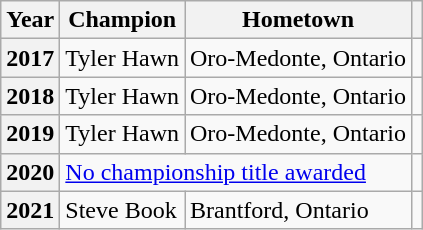<table class="wikitable">
<tr>
<th>Year</th>
<th>Champion</th>
<th>Hometown</th>
<th></th>
</tr>
<tr>
<th>2017</th>
<td> Tyler Hawn</td>
<td>Oro-Medonte, Ontario</td>
<td></td>
</tr>
<tr>
<th>2018</th>
<td> Tyler Hawn</td>
<td>Oro-Medonte, Ontario</td>
<td></td>
</tr>
<tr>
<th>2019</th>
<td> Tyler Hawn</td>
<td>Oro-Medonte, Ontario</td>
<td></td>
</tr>
<tr>
<th>2020</th>
<td colspan=2><a href='#'>No championship title awarded</a></td>
<td></td>
</tr>
<tr>
<th>2021</th>
<td> Steve Book</td>
<td>Brantford, Ontario</td>
<td></td>
</tr>
</table>
